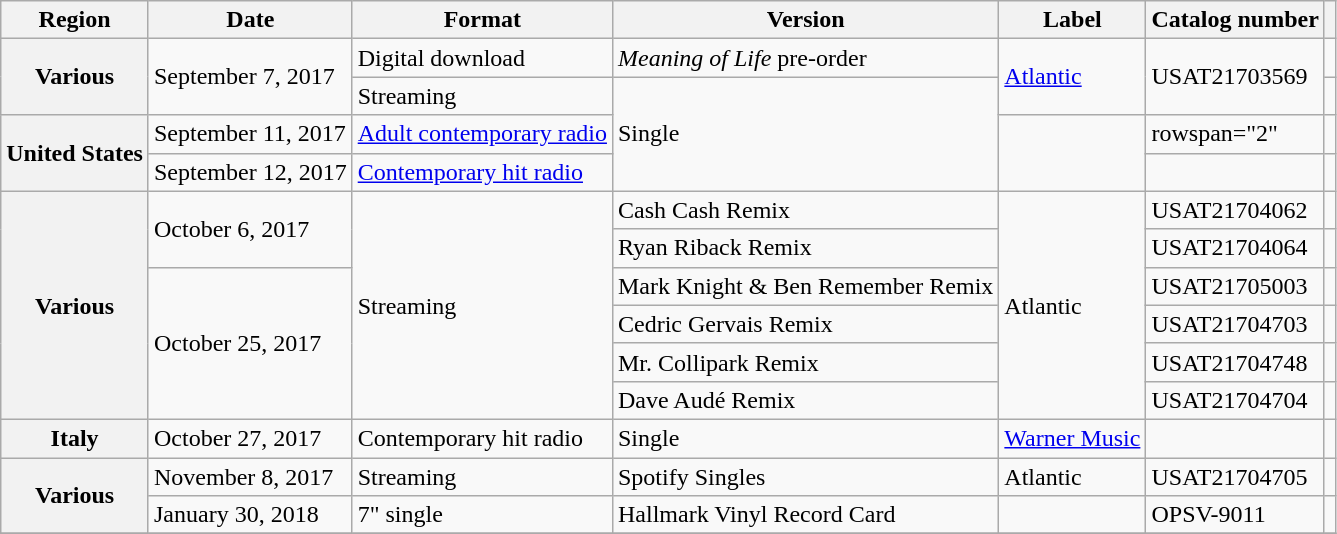<table class="wikitable plainrowheaders">
<tr>
<th scope="col">Region</th>
<th scope="col">Date</th>
<th scope="col">Format</th>
<th scope="col">Version</th>
<th scope="col">Label</th>
<th scope="col">Catalog number</th>
<th scope="col"></th>
</tr>
<tr>
<th scope="row" rowspan="2">Various</th>
<td rowspan="2">September 7, 2017</td>
<td>Digital download</td>
<td><em>Meaning of Life</em> pre-order</td>
<td rowspan="2"><a href='#'>Atlantic</a></td>
<td rowspan="2">USAT21703569</td>
<td style="text-align:center;"></td>
</tr>
<tr>
<td>Streaming</td>
<td rowspan="3">Single</td>
<td style="text-align:center;"></td>
</tr>
<tr>
<th scope="row" rowspan="2">United States</th>
<td>September 11, 2017</td>
<td><a href='#'>Adult contemporary radio</a></td>
<td rowspan="2"></td>
<td>rowspan="2" </td>
<td style="text-align:center;"></td>
</tr>
<tr>
<td>September 12, 2017</td>
<td><a href='#'>Contemporary hit radio</a></td>
<td style="text-align:center;"></td>
</tr>
<tr>
<th scope="row" rowspan="6">Various</th>
<td rowspan="2">October 6, 2017</td>
<td rowspan="6">Streaming</td>
<td>Cash Cash Remix</td>
<td rowspan="6">Atlantic</td>
<td>USAT21704062</td>
<td style="text-align:center;"></td>
</tr>
<tr>
<td>Ryan Riback Remix</td>
<td>USAT21704064</td>
<td style="text-align:center;"></td>
</tr>
<tr>
<td rowspan="4">October 25, 2017</td>
<td>Mark Knight & Ben Remember Remix</td>
<td>USAT21705003</td>
<td style="text-align:center;"></td>
</tr>
<tr>
<td>Cedric Gervais Remix</td>
<td>USAT21704703</td>
<td style="text-align:center;"></td>
</tr>
<tr>
<td>Mr. Collipark Remix</td>
<td>USAT21704748</td>
<td style="text-align:center;"></td>
</tr>
<tr>
<td>Dave Audé Remix</td>
<td>USAT21704704</td>
<td style="text-align:center;"></td>
</tr>
<tr>
<th scope="row">Italy</th>
<td>October 27, 2017</td>
<td>Contemporary hit radio</td>
<td>Single</td>
<td><a href='#'>Warner Music</a></td>
<td></td>
<td style="text-align:center;"></td>
</tr>
<tr>
<th scope="row" rowspan="2">Various</th>
<td>November 8, 2017</td>
<td>Streaming</td>
<td>Spotify Singles</td>
<td>Atlantic</td>
<td>USAT21704705</td>
<td style="text-align:center;"></td>
</tr>
<tr>
<td>January 30, 2018</td>
<td>7" single</td>
<td>Hallmark Vinyl Record Card</td>
<td></td>
<td>OPSV-9011</td>
<td style="text-align:center;"></td>
</tr>
<tr>
</tr>
</table>
